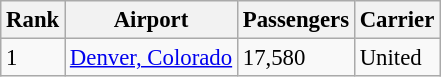<table class="wikitable" style="font-size: 95%" width= align=>
<tr>
<th>Rank</th>
<th>Airport</th>
<th>Passengers</th>
<th>Carrier</th>
</tr>
<tr>
<td>1</td>
<td><a href='#'>Denver, Colorado</a></td>
<td>17,580</td>
<td>United</td>
</tr>
</table>
